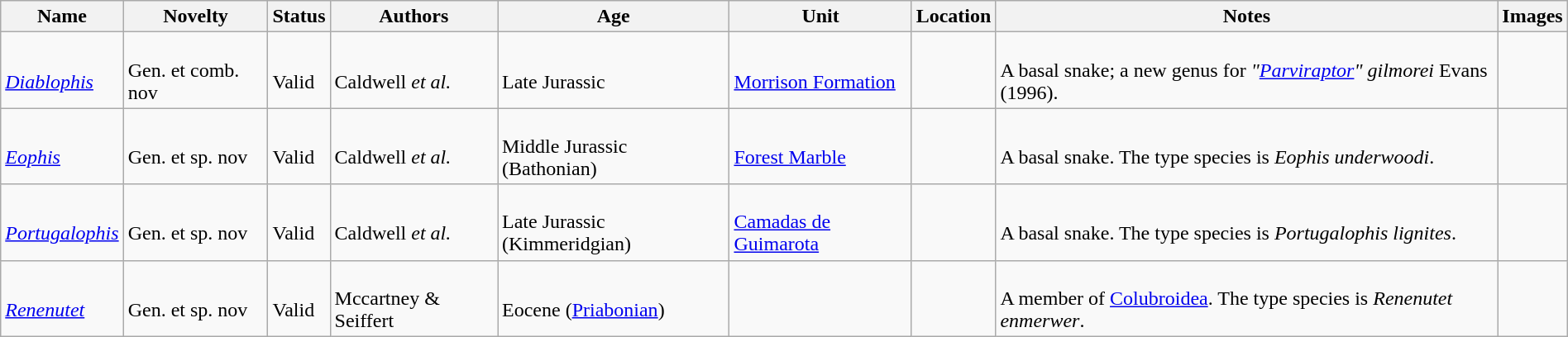<table class="wikitable sortable"  style="margin:auto; width:100%;">
<tr>
<th>Name</th>
<th>Novelty</th>
<th>Status</th>
<th>Authors</th>
<th>Age</th>
<th>Unit</th>
<th>Location</th>
<th>Notes</th>
<th>Images</th>
</tr>
<tr>
<td><br><em><a href='#'>Diablophis</a></em></td>
<td><br>Gen. et comb. nov</td>
<td><br>Valid</td>
<td><br>Caldwell <em>et al.</em></td>
<td><br>Late Jurassic</td>
<td><br><a href='#'>Morrison Formation</a></td>
<td><br></td>
<td><br>A basal snake; a new genus for <em>"<a href='#'>Parviraptor</a>" gilmorei</em> Evans (1996).</td>
<td></td>
</tr>
<tr>
<td><br><em><a href='#'>Eophis</a></em></td>
<td><br>Gen. et sp. nov</td>
<td><br>Valid</td>
<td><br>Caldwell <em>et al.</em></td>
<td><br>Middle Jurassic (Bathonian)</td>
<td><br><a href='#'>Forest Marble</a></td>
<td><br></td>
<td><br>A basal snake. The type species is <em>Eophis underwoodi</em>.</td>
<td></td>
</tr>
<tr>
<td><br><em><a href='#'>Portugalophis</a></em></td>
<td><br>Gen. et sp. nov</td>
<td><br>Valid</td>
<td><br>Caldwell <em>et al.</em></td>
<td><br>Late Jurassic (Kimmeridgian)</td>
<td><br><a href='#'>Camadas de Guimarota</a></td>
<td><br></td>
<td><br>A basal snake. The type species is <em>Portugalophis lignites</em>.</td>
<td></td>
</tr>
<tr>
<td><br><em><a href='#'>Renenutet</a></em></td>
<td><br>Gen. et sp. nov</td>
<td><br>Valid</td>
<td><br>Mccartney & Seiffert</td>
<td><br>Eocene (<a href='#'>Priabonian</a>)</td>
<td></td>
<td><br></td>
<td><br>A member of <a href='#'>Colubroidea</a>. The type species is <em>Renenutet enmerwer</em>.</td>
<td></td>
</tr>
</table>
